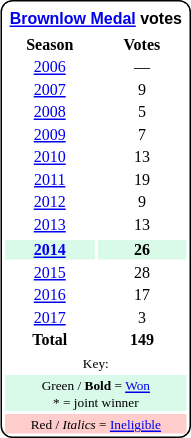<table style="margin-right: 4px; margin-top: 8px; float: right; border: 1px #000000 solid; border-radius: 8px; background: #FFFFFF; font-family: Verdana; font-size: 8pt; text-align: center;">
<tr style="background:#FFFFFF;">
<td colspan=2; style="padding: 3px; margin-bottom: -3px; margin-top: 2px; font-family: Arial; background:#FFFFFF;"><strong><a href='#'>Brownlow Medal</a> votes</strong></td>
</tr>
<tr>
<th width=50%>Season</th>
<th width=50%>Votes</th>
</tr>
<tr>
<td><a href='#'>2006</a></td>
<td>—</td>
</tr>
<tr>
<td><a href='#'>2007</a></td>
<td>9</td>
</tr>
<tr>
<td><a href='#'>2008</a></td>
<td>5</td>
</tr>
<tr>
<td><a href='#'>2009</a></td>
<td>7</td>
</tr>
<tr>
<td><a href='#'>2010</a></td>
<td>13</td>
</tr>
<tr>
<td><a href='#'>2011</a></td>
<td>19</td>
</tr>
<tr>
<td><a href='#'>2012</a></td>
<td>9</td>
</tr>
<tr>
<td><a href='#'>2013</a></td>
<td>13</td>
</tr>
<tr>
</tr>
<tr style="background:#D9F9E9;">
<td><strong><a href='#'>2014</a></strong></td>
<td><strong>26</strong></td>
</tr>
<tr>
<td><a href='#'>2015</a></td>
<td>28</td>
</tr>
<tr>
<td><a href='#'>2016</a></td>
<td>17</td>
</tr>
<tr>
<td><a href='#'>2017</a></td>
<td>3</td>
</tr>
<tr>
<td><strong>Total</strong></td>
<td><strong>149</strong></td>
</tr>
<tr>
<td colspan=2><small>Key:</small></td>
</tr>
<tr style="background-color:#d9f9e9; border:1px solid #aaaaaa; width:2em;">
<td colspan=2><small>Green / <strong>Bold</strong> = <a href='#'>Won</a><br>* = joint winner</small></td>
</tr>
<tr style="background-color:#FFCCCC; border:1px solid #aaaaaa; width:2em;">
<td colspan=2><small>Red / <em>Italics</em> = <a href='#'>Ineligible</a></small></td>
</tr>
</table>
